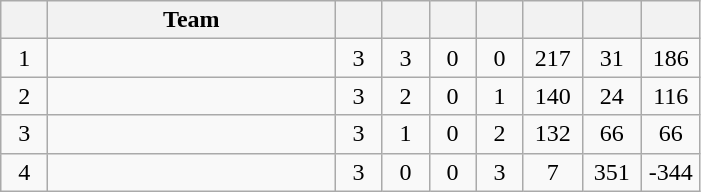<table class="wikitable" style="text-align:center;">
<tr>
<th style="width:1.5em;"></th>
<th style="width:11.5em">Team</th>
<th style="width:1.5em;"></th>
<th style="width:1.5em;"></th>
<th style="width:1.5em;"></th>
<th style="width:1.5em;"></th>
<th style="width:2.0em;"></th>
<th style="width:2.0em;"></th>
<th style="width:2.0em;"></th>
</tr>
<tr>
<td>1</td>
<td align="left"></td>
<td>3</td>
<td>3</td>
<td>0</td>
<td>0</td>
<td>217</td>
<td>31</td>
<td>186</td>
</tr>
<tr>
<td>2</td>
<td align="left"></td>
<td>3</td>
<td>2</td>
<td>0</td>
<td>1</td>
<td>140</td>
<td>24</td>
<td>116</td>
</tr>
<tr>
<td>3</td>
<td align="left"></td>
<td>3</td>
<td>1</td>
<td>0</td>
<td>2</td>
<td>132</td>
<td>66</td>
<td>66</td>
</tr>
<tr>
<td>4</td>
<td align="left"></td>
<td>3</td>
<td>0</td>
<td>0</td>
<td>3</td>
<td>7</td>
<td>351</td>
<td>-344</td>
</tr>
</table>
